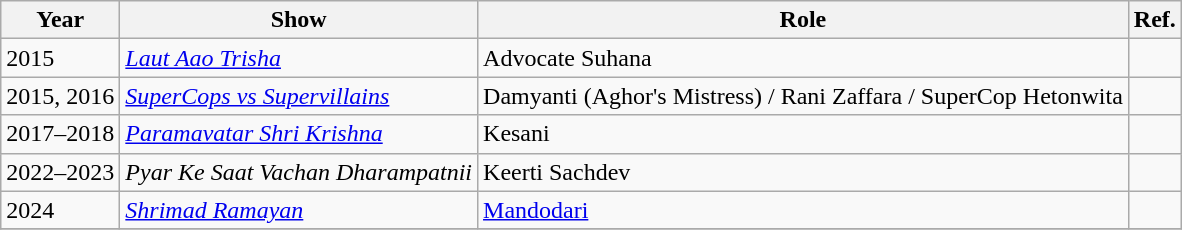<table class="wikitable">
<tr>
<th>Year</th>
<th>Show</th>
<th>Role</th>
<th>Ref.</th>
</tr>
<tr>
<td>2015</td>
<td><em><a href='#'>Laut Aao Trisha</a></em></td>
<td>Advocate Suhana</td>
<td></td>
</tr>
<tr>
<td>2015, 2016</td>
<td><em><a href='#'>SuperCops vs Supervillains</a></em></td>
<td>Damyanti (Aghor's Mistress) / Rani Zaffara / SuperCop Hetonwita</td>
<td></td>
</tr>
<tr>
<td>2017–2018</td>
<td><em><a href='#'>Paramavatar Shri Krishna</a></em></td>
<td>Kesani</td>
<td></td>
</tr>
<tr>
<td>2022–2023</td>
<td><em>Pyar Ke Saat Vachan Dharampatnii</em></td>
<td>Keerti Sachdev</td>
<td></td>
</tr>
<tr>
<td>2024</td>
<td><em><a href='#'>Shrimad Ramayan</a></em></td>
<td><a href='#'>Mandodari</a></td>
<td></td>
</tr>
<tr>
</tr>
</table>
